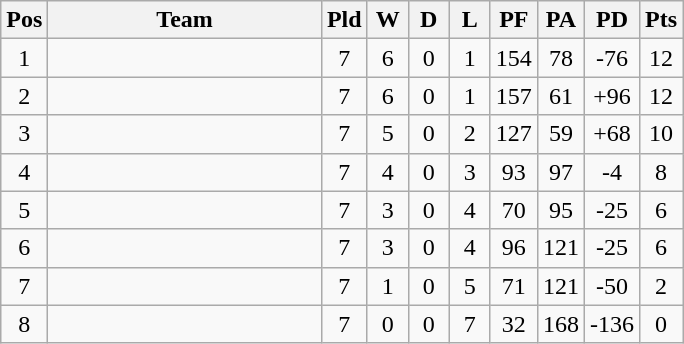<table class="wikitable" style="text-align:center">
<tr>
<th width=20 abbr="Position">Pos</th>
<th width=175>Team</th>
<th width=20 abbr="Played">Pld</th>
<th width=20 abbr="Won">W</th>
<th width=20 abbr="Drawn">D</th>
<th width=20 abbr="Lost">L</th>
<th width=20 abbr="Points for">PF</th>
<th width=20 abbr="Points against">PA</th>
<th width=25 abbr="Points difference">PD</th>
<th width=20 abbr="Points">Pts</th>
</tr>
<tr>
<td>1</td>
<td style="text-align:left"></td>
<td>7</td>
<td>6</td>
<td>0</td>
<td>1</td>
<td>154</td>
<td>78</td>
<td>-76</td>
<td>12</td>
</tr>
<tr>
<td>2</td>
<td style="text-align:left"></td>
<td>7</td>
<td>6</td>
<td>0</td>
<td>1</td>
<td>157</td>
<td>61</td>
<td>+96</td>
<td>12</td>
</tr>
<tr>
<td>3</td>
<td style="text-align:left"></td>
<td>7</td>
<td>5</td>
<td>0</td>
<td>2</td>
<td>127</td>
<td>59</td>
<td>+68</td>
<td>10</td>
</tr>
<tr>
<td>4</td>
<td style="text-align:left"></td>
<td>7</td>
<td>4</td>
<td>0</td>
<td>3</td>
<td>93</td>
<td>97</td>
<td>-4</td>
<td>8</td>
</tr>
<tr>
<td>5</td>
<td style="text-align:left"></td>
<td>7</td>
<td>3</td>
<td>0</td>
<td>4</td>
<td>70</td>
<td>95</td>
<td>-25</td>
<td>6</td>
</tr>
<tr>
<td>6</td>
<td style="text-align:left"></td>
<td>7</td>
<td>3</td>
<td>0</td>
<td>4</td>
<td>96</td>
<td>121</td>
<td>-25</td>
<td>6</td>
</tr>
<tr>
<td>7</td>
<td style="text-align:left"></td>
<td>7</td>
<td>1</td>
<td>0</td>
<td>5</td>
<td>71</td>
<td>121</td>
<td>-50</td>
<td>2</td>
</tr>
<tr>
<td>8</td>
<td style="text-align:left"></td>
<td>7</td>
<td>0</td>
<td>0</td>
<td>7</td>
<td>32</td>
<td>168</td>
<td>-136</td>
<td>0</td>
</tr>
</table>
